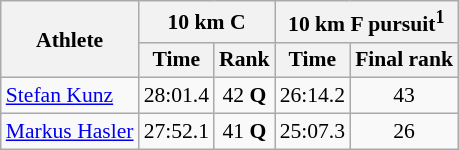<table class="wikitable" border="1" style="font-size:90%">
<tr>
<th rowspan=2>Athlete</th>
<th colspan=2>10 km C</th>
<th colspan=2>10 km F pursuit<sup>1</sup></th>
</tr>
<tr>
<th>Time</th>
<th>Rank</th>
<th>Time</th>
<th>Final rank</th>
</tr>
<tr>
<td><a href='#'>Stefan Kunz</a></td>
<td align=center>28:01.4</td>
<td align=center>42 <strong>Q</strong></td>
<td align=center>26:14.2</td>
<td align=center>43</td>
</tr>
<tr>
<td><a href='#'>Markus Hasler</a></td>
<td align=center>27:52.1</td>
<td align=center>41 <strong>Q</strong></td>
<td align=center>25:07.3</td>
<td align=center>26</td>
</tr>
</table>
